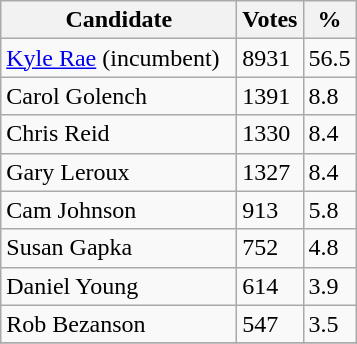<table class="wikitable">
<tr>
<th bgcolor="#DDDDFF" width="150px">Candidate</th>
<th bgcolor="#DDDDFF">Votes</th>
<th bgcolor="#DDDDFF">%</th>
</tr>
<tr>
<td><a href='#'>Kyle Rae</a> (incumbent)</td>
<td>8931</td>
<td>56.5</td>
</tr>
<tr>
<td>Carol Golench</td>
<td>1391</td>
<td>8.8</td>
</tr>
<tr>
<td>Chris Reid</td>
<td>1330</td>
<td>8.4</td>
</tr>
<tr>
<td>Gary Leroux</td>
<td>1327</td>
<td>8.4</td>
</tr>
<tr>
<td>Cam Johnson</td>
<td>913</td>
<td>5.8</td>
</tr>
<tr>
<td>Susan Gapka</td>
<td>752</td>
<td>4.8</td>
</tr>
<tr>
<td>Daniel Young</td>
<td>614</td>
<td>3.9</td>
</tr>
<tr>
<td>Rob Bezanson</td>
<td>547</td>
<td>3.5</td>
</tr>
<tr>
</tr>
</table>
